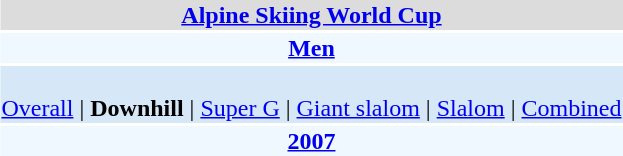<table align="right" class="toccolours" style="margin: 0 0 1em 1em;">
<tr>
<td colspan="2" align=center bgcolor=Gainsboro><strong><a href='#'>Alpine Skiing World Cup</a></strong></td>
</tr>
<tr>
<td colspan="2" align=center bgcolor=AliceBlue><strong><a href='#'>Men</a></strong></td>
</tr>
<tr>
<td colspan="2" align=center bgcolor=D6E8F8><br><a href='#'>Overall</a> | 
<strong>Downhill</strong> | 
<a href='#'>Super G</a> | 
<a href='#'>Giant slalom</a> | 
<a href='#'>Slalom</a> | 
<a href='#'>Combined</a></td>
</tr>
<tr>
<td colspan="2" align=center bgcolor=AliceBlue><strong><a href='#'>2007</a></strong></td>
</tr>
</table>
